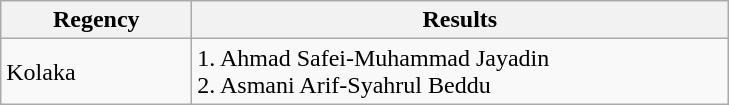<table class="wikitable sortable" style="text-align: center;">
<tr style="text-align: center;">
<th style="width: 120px;">Regency</th>
<th style="width: 350px;">Results</th>
</tr>
<tr>
<td style="text-align: left;">Kolaka</td>
<td style="text-align: left;">1. Ahmad Safei-Muhammad Jayadin<br>2. Asmani Arif-Syahrul Beddu</td>
</tr>
</table>
